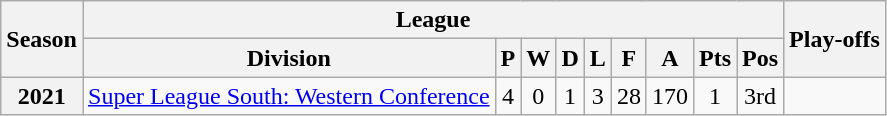<table class="wikitable" style="text-align: center">
<tr>
<th rowspan=2>Season</th>
<th colspan=9>League</th>
<th rowspan=2>Play-offs</th>
</tr>
<tr>
<th>Division</th>
<th>P</th>
<th>W</th>
<th>D</th>
<th>L</th>
<th>F</th>
<th>A</th>
<th>Pts</th>
<th>Pos</th>
</tr>
<tr>
<th scope="row">2021</th>
<td><a href='#'>Super League South: Western Conference</a></td>
<td>4</td>
<td>0</td>
<td>1</td>
<td>3</td>
<td>28</td>
<td>170</td>
<td>1</td>
<td>3rd</td>
<td></td>
</tr>
</table>
